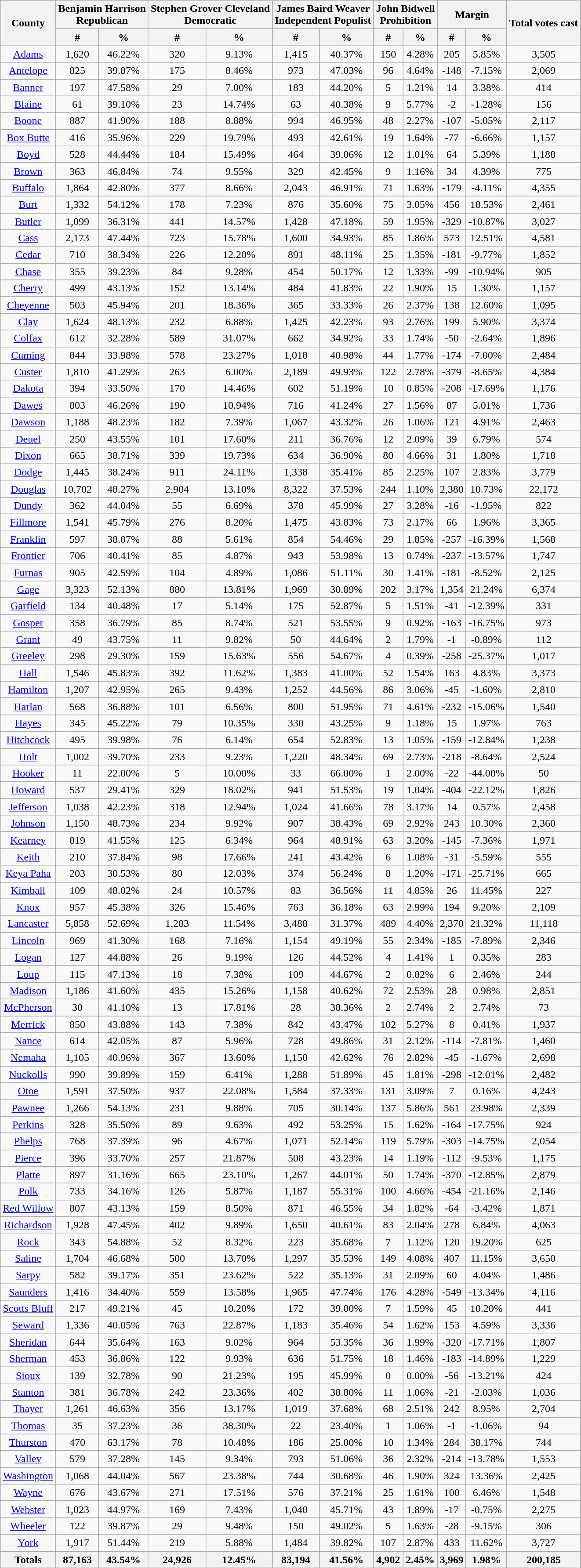<table class="wikitable sortable">
<tr>
<th rowspan="2">County</th>
<th colspan="2">Benjamin Harrison<br>Republican</th>
<th colspan="2">Stephen Grover Cleveland<br>Democratic</th>
<th colspan="2">James Baird Weaver<br>Independent Populist</th>
<th colspan="2">John Bidwell<br>Prohibition</th>
<th colspan="2">Margin</th>
<th rowspan="2">Total votes cast</th>
</tr>
<tr bgcolor="lightgrey">
<th data-sort-type="number">#</th>
<th data-sort-type="number">%</th>
<th data-sort-type="number">#</th>
<th data-sort-type="number">%</th>
<th data-sort-type="number">#</th>
<th data-sort-type="number">%</th>
<th data-sort-type="number">#</th>
<th data-sort-type="number">%</th>
<th data-sort-type="number">#</th>
<th data-sort-type="number">%</th>
</tr>
<tr style="text-align:center;">
<td><a href='#'>Adams</a></td>
<td>1,620</td>
<td>46.22%</td>
<td>320</td>
<td>9.13%</td>
<td>1,415</td>
<td>40.37%</td>
<td>150</td>
<td>4.28%</td>
<td>205</td>
<td>5.85%</td>
<td>3,505</td>
</tr>
<tr style="text-align:center;">
<td><a href='#'>Antelope</a></td>
<td>825</td>
<td>39.87%</td>
<td>175</td>
<td>8.46%</td>
<td>973</td>
<td>47.03%</td>
<td>96</td>
<td>4.64%</td>
<td>-148</td>
<td>-7.15%</td>
<td>2,069</td>
</tr>
<tr style="text-align:center;">
<td><a href='#'>Banner</a></td>
<td>197</td>
<td>47.58%</td>
<td>29</td>
<td>7.00%</td>
<td>183</td>
<td>44.20%</td>
<td>5</td>
<td>1.21%</td>
<td>14</td>
<td>3.38%</td>
<td>414</td>
</tr>
<tr style="text-align:center;">
<td><a href='#'>Blaine</a></td>
<td>61</td>
<td>39.10%</td>
<td>23</td>
<td>14.74%</td>
<td>63</td>
<td>40.38%</td>
<td>9</td>
<td>5.77%</td>
<td>-2</td>
<td>-1.28%</td>
<td>156</td>
</tr>
<tr style="text-align:center;">
<td><a href='#'>Boone</a></td>
<td>887</td>
<td>41.90%</td>
<td>188</td>
<td>8.88%</td>
<td>994</td>
<td>46.95%</td>
<td>48</td>
<td>2.27%</td>
<td>-107</td>
<td>-5.05%</td>
<td>2,117</td>
</tr>
<tr style="text-align:center;">
<td><a href='#'>Box Butte</a></td>
<td>416</td>
<td>35.96%</td>
<td>229</td>
<td>19.79%</td>
<td>493</td>
<td>42.61%</td>
<td>19</td>
<td>1.64%</td>
<td>-77</td>
<td>-6.66%</td>
<td>1,157</td>
</tr>
<tr style="text-align:center;">
<td><a href='#'>Boyd</a></td>
<td>528</td>
<td>44.44%</td>
<td>184</td>
<td>15.49%</td>
<td>464</td>
<td>39.06%</td>
<td>12</td>
<td>1.01%</td>
<td>64</td>
<td>5.39%</td>
<td>1,188</td>
</tr>
<tr style="text-align:center;">
<td><a href='#'>Brown</a></td>
<td>363</td>
<td>46.84%</td>
<td>74</td>
<td>9.55%</td>
<td>329</td>
<td>42.45%</td>
<td>9</td>
<td>1.16%</td>
<td>34</td>
<td>4.39%</td>
<td>775</td>
</tr>
<tr style="text-align:center;">
<td><a href='#'>Buffalo</a></td>
<td>1,864</td>
<td>42.80%</td>
<td>377</td>
<td>8.66%</td>
<td>2,043</td>
<td>46.91%</td>
<td>71</td>
<td>1.63%</td>
<td>-179</td>
<td>-4.11%</td>
<td>4,355</td>
</tr>
<tr style="text-align:center;">
<td><a href='#'>Burt</a></td>
<td>1,332</td>
<td>54.12%</td>
<td>178</td>
<td>7.23%</td>
<td>876</td>
<td>35.60%</td>
<td>75</td>
<td>3.05%</td>
<td>456</td>
<td>18.53%</td>
<td>2,461</td>
</tr>
<tr style="text-align:center;">
<td><a href='#'>Butler</a></td>
<td>1,099</td>
<td>36.31%</td>
<td>441</td>
<td>14.57%</td>
<td>1,428</td>
<td>47.18%</td>
<td>59</td>
<td>1.95%</td>
<td>-329</td>
<td>-10.87%</td>
<td>3,027</td>
</tr>
<tr style="text-align:center;">
<td><a href='#'>Cass</a></td>
<td>2,173</td>
<td>47.44%</td>
<td>723</td>
<td>15.78%</td>
<td>1,600</td>
<td>34.93%</td>
<td>85</td>
<td>1.86%</td>
<td>573</td>
<td>12.51%</td>
<td>4,581</td>
</tr>
<tr style="text-align:center;">
<td><a href='#'>Cedar</a></td>
<td>710</td>
<td>38.34%</td>
<td>226</td>
<td>12.20%</td>
<td>891</td>
<td>48.11%</td>
<td>25</td>
<td>1.35%</td>
<td>-181</td>
<td>-9.77%</td>
<td>1,852</td>
</tr>
<tr style="text-align:center;">
<td><a href='#'>Chase</a></td>
<td>355</td>
<td>39.23%</td>
<td>84</td>
<td>9.28%</td>
<td>454</td>
<td>50.17%</td>
<td>12</td>
<td>1.33%</td>
<td>-99</td>
<td>-10.94%</td>
<td>905</td>
</tr>
<tr style="text-align:center;">
<td><a href='#'>Cherry</a></td>
<td>499</td>
<td>43.13%</td>
<td>152</td>
<td>13.14%</td>
<td>484</td>
<td>41.83%</td>
<td>22</td>
<td>1.90%</td>
<td>15</td>
<td>1.30%</td>
<td>1,157</td>
</tr>
<tr style="text-align:center;">
<td><a href='#'>Cheyenne</a></td>
<td>503</td>
<td>45.94%</td>
<td>201</td>
<td>18.36%</td>
<td>365</td>
<td>33.33%</td>
<td>26</td>
<td>2.37%</td>
<td>138</td>
<td>12.60%</td>
<td>1,095</td>
</tr>
<tr style="text-align:center;">
<td><a href='#'>Clay</a></td>
<td>1,624</td>
<td>48.13%</td>
<td>232</td>
<td>6.88%</td>
<td>1,425</td>
<td>42.23%</td>
<td>93</td>
<td>2.76%</td>
<td>199</td>
<td>5.90%</td>
<td>3,374</td>
</tr>
<tr style="text-align:center;">
<td><a href='#'>Colfax</a></td>
<td>612</td>
<td>32.28%</td>
<td>589</td>
<td>31.07%</td>
<td>662</td>
<td>34.92%</td>
<td>33</td>
<td>1.74%</td>
<td>-50</td>
<td>-2.64%</td>
<td>1,896</td>
</tr>
<tr style="text-align:center;">
<td><a href='#'>Cuming</a></td>
<td>844</td>
<td>33.98%</td>
<td>578</td>
<td>23.27%</td>
<td>1,018</td>
<td>40.98%</td>
<td>44</td>
<td>1.77%</td>
<td>-174</td>
<td>-7.00%</td>
<td>2,484</td>
</tr>
<tr style="text-align:center;">
<td><a href='#'>Custer</a></td>
<td>1,810</td>
<td>41.29%</td>
<td>263</td>
<td>6.00%</td>
<td>2,189</td>
<td>49.93%</td>
<td>122</td>
<td>2.78%</td>
<td>-379</td>
<td>-8.65%</td>
<td>4,384</td>
</tr>
<tr style="text-align:center;">
<td><a href='#'>Dakota</a></td>
<td>394</td>
<td>33.50%</td>
<td>170</td>
<td>14.46%</td>
<td>602</td>
<td>51.19%</td>
<td>10</td>
<td>0.85%</td>
<td>-208</td>
<td>-17.69%</td>
<td>1,176</td>
</tr>
<tr style="text-align:center;">
<td><a href='#'>Dawes</a></td>
<td>803</td>
<td>46.26%</td>
<td>190</td>
<td>10.94%</td>
<td>716</td>
<td>41.24%</td>
<td>27</td>
<td>1.56%</td>
<td>87</td>
<td>5.01%</td>
<td>1,736</td>
</tr>
<tr style="text-align:center;">
<td><a href='#'>Dawson</a></td>
<td>1,188</td>
<td>48.23%</td>
<td>182</td>
<td>7.39%</td>
<td>1,067</td>
<td>43.32%</td>
<td>26</td>
<td>1.06%</td>
<td>121</td>
<td>4.91%</td>
<td>2,463</td>
</tr>
<tr style="text-align:center;">
<td><a href='#'>Deuel</a></td>
<td>250</td>
<td>43.55%</td>
<td>101</td>
<td>17.60%</td>
<td>211</td>
<td>36.76%</td>
<td>12</td>
<td>2.09%</td>
<td>39</td>
<td>6.79%</td>
<td>574</td>
</tr>
<tr style="text-align:center;">
<td><a href='#'>Dixon</a></td>
<td>665</td>
<td>38.71%</td>
<td>339</td>
<td>19.73%</td>
<td>634</td>
<td>36.90%</td>
<td>80</td>
<td>4.66%</td>
<td>31</td>
<td>1.80%</td>
<td>1,718</td>
</tr>
<tr style="text-align:center;">
<td><a href='#'>Dodge</a></td>
<td>1,445</td>
<td>38.24%</td>
<td>911</td>
<td>24.11%</td>
<td>1,338</td>
<td>35.41%</td>
<td>85</td>
<td>2.25%</td>
<td>107</td>
<td>2.83%</td>
<td>3,779</td>
</tr>
<tr style="text-align:center;">
<td><a href='#'>Douglas</a></td>
<td>10,702</td>
<td>48.27%</td>
<td>2,904</td>
<td>13.10%</td>
<td>8,322</td>
<td>37.53%</td>
<td>244</td>
<td>1.10%</td>
<td>2,380</td>
<td>10.73%</td>
<td>22,172</td>
</tr>
<tr style="text-align:center;">
<td><a href='#'>Dundy</a></td>
<td>362</td>
<td>44.04%</td>
<td>55</td>
<td>6.69%</td>
<td>378</td>
<td>45.99%</td>
<td>27</td>
<td>3.28%</td>
<td>-16</td>
<td>-1.95%</td>
<td>822</td>
</tr>
<tr style="text-align:center;">
<td><a href='#'>Fillmore</a></td>
<td>1,541</td>
<td>45.79%</td>
<td>276</td>
<td>8.20%</td>
<td>1,475</td>
<td>43.83%</td>
<td>73</td>
<td>2.17%</td>
<td>66</td>
<td>1.96%</td>
<td>3,365</td>
</tr>
<tr style="text-align:center;">
<td><a href='#'>Franklin</a></td>
<td>597</td>
<td>38.07%</td>
<td>88</td>
<td>5.61%</td>
<td>854</td>
<td>54.46%</td>
<td>29</td>
<td>1.85%</td>
<td>-257</td>
<td>-16.39%</td>
<td>1,568</td>
</tr>
<tr style="text-align:center;">
<td><a href='#'>Frontier</a></td>
<td>706</td>
<td>40.41%</td>
<td>85</td>
<td>4.87%</td>
<td>943</td>
<td>53.98%</td>
<td>13</td>
<td>0.74%</td>
<td>-237</td>
<td>-13.57%</td>
<td>1,747</td>
</tr>
<tr style="text-align:center;">
<td><a href='#'>Furnas</a></td>
<td>905</td>
<td>42.59%</td>
<td>104</td>
<td>4.89%</td>
<td>1,086</td>
<td>51.11%</td>
<td>30</td>
<td>1.41%</td>
<td>-181</td>
<td>-8.52%</td>
<td>2,125</td>
</tr>
<tr style="text-align:center;">
<td><a href='#'>Gage</a></td>
<td>3,323</td>
<td>52.13%</td>
<td>880</td>
<td>13.81%</td>
<td>1,969</td>
<td>30.89%</td>
<td>202</td>
<td>3.17%</td>
<td>1,354</td>
<td>21.24%</td>
<td>6,374</td>
</tr>
<tr style="text-align:center;">
<td><a href='#'>Garfield</a></td>
<td>134</td>
<td>40.48%</td>
<td>17</td>
<td>5.14%</td>
<td>175</td>
<td>52.87%</td>
<td>5</td>
<td>1.51%</td>
<td>-41</td>
<td>-12.39%</td>
<td>331</td>
</tr>
<tr style="text-align:center;">
<td><a href='#'>Gosper</a></td>
<td>358</td>
<td>36.79%</td>
<td>85</td>
<td>8.74%</td>
<td>521</td>
<td>53.55%</td>
<td>9</td>
<td>0.92%</td>
<td>-163</td>
<td>-16.75%</td>
<td>973</td>
</tr>
<tr style="text-align:center;">
<td><a href='#'>Grant</a></td>
<td>49</td>
<td>43.75%</td>
<td>11</td>
<td>9.82%</td>
<td>50</td>
<td>44.64%</td>
<td>2</td>
<td>1.79%</td>
<td>-1</td>
<td>-0.89%</td>
<td>112</td>
</tr>
<tr style="text-align:center;">
<td><a href='#'>Greeley</a></td>
<td>298</td>
<td>29.30%</td>
<td>159</td>
<td>15.63%</td>
<td>556</td>
<td>54.67%</td>
<td>4</td>
<td>0.39%</td>
<td>-258</td>
<td>-25.37%</td>
<td>1,017</td>
</tr>
<tr style="text-align:center;">
<td><a href='#'>Hall</a></td>
<td>1,546</td>
<td>45.83%</td>
<td>392</td>
<td>11.62%</td>
<td>1,383</td>
<td>41.00%</td>
<td>52</td>
<td>1.54%</td>
<td>163</td>
<td>4.83%</td>
<td>3,373</td>
</tr>
<tr style="text-align:center;">
<td><a href='#'>Hamilton</a></td>
<td>1,207</td>
<td>42.95%</td>
<td>265</td>
<td>9.43%</td>
<td>1,252</td>
<td>44.56%</td>
<td>86</td>
<td>3.06%</td>
<td>-45</td>
<td>-1.60%</td>
<td>2,810</td>
</tr>
<tr style="text-align:center;">
<td><a href='#'>Harlan</a></td>
<td>568</td>
<td>36.88%</td>
<td>101</td>
<td>6.56%</td>
<td>800</td>
<td>51.95%</td>
<td>71</td>
<td>4.61%</td>
<td>-232</td>
<td>-15.06%</td>
<td>1,540</td>
</tr>
<tr style="text-align:center;">
<td><a href='#'>Hayes</a></td>
<td>345</td>
<td>45.22%</td>
<td>79</td>
<td>10.35%</td>
<td>330</td>
<td>43.25%</td>
<td>9</td>
<td>1.18%</td>
<td>15</td>
<td>1.97%</td>
<td>763</td>
</tr>
<tr style="text-align:center;">
<td><a href='#'>Hitchcock</a></td>
<td>495</td>
<td>39.98%</td>
<td>76</td>
<td>6.14%</td>
<td>654</td>
<td>52.83%</td>
<td>13</td>
<td>1.05%</td>
<td>-159</td>
<td>-12.84%</td>
<td>1,238</td>
</tr>
<tr style="text-align:center;">
<td><a href='#'>Holt</a></td>
<td>1,002</td>
<td>39.70%</td>
<td>233</td>
<td>9.23%</td>
<td>1,220</td>
<td>48.34%</td>
<td>69</td>
<td>2.73%</td>
<td>-218</td>
<td>-8.64%</td>
<td>2,524</td>
</tr>
<tr style="text-align:center;">
<td><a href='#'>Hooker</a></td>
<td>11</td>
<td>22.00%</td>
<td>5</td>
<td>10.00%</td>
<td>33</td>
<td>66.00%</td>
<td>1</td>
<td>2.00%</td>
<td>-22</td>
<td>-44.00%</td>
<td>50</td>
</tr>
<tr style="text-align:center;">
<td><a href='#'>Howard</a></td>
<td>537</td>
<td>29.41%</td>
<td>329</td>
<td>18.02%</td>
<td>941</td>
<td>51.53%</td>
<td>19</td>
<td>1.04%</td>
<td>-404</td>
<td>-22.12%</td>
<td>1,826</td>
</tr>
<tr style="text-align:center;">
<td><a href='#'>Jefferson</a></td>
<td>1,038</td>
<td>42.23%</td>
<td>318</td>
<td>12.94%</td>
<td>1,024</td>
<td>41.66%</td>
<td>78</td>
<td>3.17%</td>
<td>14</td>
<td>0.57%</td>
<td>2,458</td>
</tr>
<tr style="text-align:center;">
<td><a href='#'>Johnson</a></td>
<td>1,150</td>
<td>48.73%</td>
<td>234</td>
<td>9.92%</td>
<td>907</td>
<td>38.43%</td>
<td>69</td>
<td>2.92%</td>
<td>243</td>
<td>10.30%</td>
<td>2,360</td>
</tr>
<tr style="text-align:center;">
<td><a href='#'>Kearney</a></td>
<td>819</td>
<td>41.55%</td>
<td>125</td>
<td>6.34%</td>
<td>964</td>
<td>48.91%</td>
<td>63</td>
<td>3.20%</td>
<td>-145</td>
<td>-7.36%</td>
<td>1,971</td>
</tr>
<tr style="text-align:center;">
<td><a href='#'>Keith</a></td>
<td>210</td>
<td>37.84%</td>
<td>98</td>
<td>17.66%</td>
<td>241</td>
<td>43.42%</td>
<td>6</td>
<td>1.08%</td>
<td>-31</td>
<td>-5.59%</td>
<td>555</td>
</tr>
<tr style="text-align:center;">
<td><a href='#'>Keya Paha</a></td>
<td>203</td>
<td>30.53%</td>
<td>80</td>
<td>12.03%</td>
<td>374</td>
<td>56.24%</td>
<td>8</td>
<td>1.20%</td>
<td>-171</td>
<td>-25.71%</td>
<td>665</td>
</tr>
<tr style="text-align:center;">
<td><a href='#'>Kimball</a></td>
<td>109</td>
<td>48.02%</td>
<td>24</td>
<td>10.57%</td>
<td>83</td>
<td>36.56%</td>
<td>11</td>
<td>4.85%</td>
<td>26</td>
<td>11.45%</td>
<td>227</td>
</tr>
<tr style="text-align:center;">
<td><a href='#'>Knox</a></td>
<td>957</td>
<td>45.38%</td>
<td>326</td>
<td>15.46%</td>
<td>763</td>
<td>36.18%</td>
<td>63</td>
<td>2.99%</td>
<td>194</td>
<td>9.20%</td>
<td>2,109</td>
</tr>
<tr style="text-align:center;">
<td><a href='#'>Lancaster</a></td>
<td>5,858</td>
<td>52.69%</td>
<td>1,283</td>
<td>11.54%</td>
<td>3,488</td>
<td>31.37%</td>
<td>489</td>
<td>4.40%</td>
<td>2,370</td>
<td>21.32%</td>
<td>11,118</td>
</tr>
<tr style="text-align:center;">
<td><a href='#'>Lincoln</a></td>
<td>969</td>
<td>41.30%</td>
<td>168</td>
<td>7.16%</td>
<td>1,154</td>
<td>49.19%</td>
<td>55</td>
<td>2.34%</td>
<td>-185</td>
<td>-7.89%</td>
<td>2,346</td>
</tr>
<tr style="text-align:center;">
<td><a href='#'>Logan</a></td>
<td>127</td>
<td>44.88%</td>
<td>26</td>
<td>9.19%</td>
<td>126</td>
<td>44.52%</td>
<td>4</td>
<td>1.41%</td>
<td>1</td>
<td>0.35%</td>
<td>283</td>
</tr>
<tr style="text-align:center;">
<td><a href='#'>Loup</a></td>
<td>115</td>
<td>47.13%</td>
<td>18</td>
<td>7.38%</td>
<td>109</td>
<td>44.67%</td>
<td>2</td>
<td>0.82%</td>
<td>6</td>
<td>2.46%</td>
<td>244</td>
</tr>
<tr style="text-align:center;">
<td><a href='#'>Madison</a></td>
<td>1,186</td>
<td>41.60%</td>
<td>435</td>
<td>15.26%</td>
<td>1,158</td>
<td>40.62%</td>
<td>72</td>
<td>2.53%</td>
<td>28</td>
<td>0.98%</td>
<td>2,851</td>
</tr>
<tr style="text-align:center;">
<td><a href='#'>McPherson</a></td>
<td>30</td>
<td>41.10%</td>
<td>13</td>
<td>17.81%</td>
<td>28</td>
<td>38.36%</td>
<td>2</td>
<td>2.74%</td>
<td>2</td>
<td>2.74%</td>
<td>73</td>
</tr>
<tr style="text-align:center;">
<td><a href='#'>Merrick</a></td>
<td>850</td>
<td>43.88%</td>
<td>143</td>
<td>7.38%</td>
<td>842</td>
<td>43.47%</td>
<td>102</td>
<td>5.27%</td>
<td>8</td>
<td>0.41%</td>
<td>1,937</td>
</tr>
<tr style="text-align:center;">
<td><a href='#'>Nance</a></td>
<td>614</td>
<td>42.05%</td>
<td>87</td>
<td>5.96%</td>
<td>728</td>
<td>49.86%</td>
<td>31</td>
<td>2.12%</td>
<td>-114</td>
<td>-7.81%</td>
<td>1,460</td>
</tr>
<tr style="text-align:center;">
<td><a href='#'>Nemaha</a></td>
<td>1,105</td>
<td>40.96%</td>
<td>367</td>
<td>13.60%</td>
<td>1,150</td>
<td>42.62%</td>
<td>76</td>
<td>2.82%</td>
<td>-45</td>
<td>-1.67%</td>
<td>2,698</td>
</tr>
<tr style="text-align:center;">
<td><a href='#'>Nuckolls</a></td>
<td>990</td>
<td>39.89%</td>
<td>159</td>
<td>6.41%</td>
<td>1,288</td>
<td>51.89%</td>
<td>45</td>
<td>1.81%</td>
<td>-298</td>
<td>-12.01%</td>
<td>2,482</td>
</tr>
<tr style="text-align:center;">
<td><a href='#'>Otoe</a></td>
<td>1,591</td>
<td>37.50%</td>
<td>937</td>
<td>22.08%</td>
<td>1,584</td>
<td>37.33%</td>
<td>131</td>
<td>3.09%</td>
<td>7</td>
<td>0.16%</td>
<td>4,243</td>
</tr>
<tr style="text-align:center;">
<td><a href='#'>Pawnee</a></td>
<td>1,266</td>
<td>54.13%</td>
<td>231</td>
<td>9.88%</td>
<td>705</td>
<td>30.14%</td>
<td>137</td>
<td>5.86%</td>
<td>561</td>
<td>23.98%</td>
<td>2,339</td>
</tr>
<tr style="text-align:center;">
<td><a href='#'>Perkins</a></td>
<td>328</td>
<td>35.50%</td>
<td>89</td>
<td>9.63%</td>
<td>492</td>
<td>53.25%</td>
<td>15</td>
<td>1.62%</td>
<td>-164</td>
<td>-17.75%</td>
<td>924</td>
</tr>
<tr style="text-align:center;">
<td><a href='#'>Phelps</a></td>
<td>768</td>
<td>37.39%</td>
<td>96</td>
<td>4.67%</td>
<td>1,071</td>
<td>52.14%</td>
<td>119</td>
<td>5.79%</td>
<td>-303</td>
<td>-14.75%</td>
<td>2,054</td>
</tr>
<tr style="text-align:center;">
<td><a href='#'>Pierce</a></td>
<td>396</td>
<td>33.70%</td>
<td>257</td>
<td>21.87%</td>
<td>508</td>
<td>43.23%</td>
<td>14</td>
<td>1.19%</td>
<td>-112</td>
<td>-9.53%</td>
<td>1,175</td>
</tr>
<tr style="text-align:center;">
<td><a href='#'>Platte</a></td>
<td>897</td>
<td>31.16%</td>
<td>665</td>
<td>23.10%</td>
<td>1,267</td>
<td>44.01%</td>
<td>50</td>
<td>1.74%</td>
<td>-370</td>
<td>-12.85%</td>
<td>2,879</td>
</tr>
<tr style="text-align:center;">
<td><a href='#'>Polk</a></td>
<td>733</td>
<td>34.16%</td>
<td>126</td>
<td>5.87%</td>
<td>1,187</td>
<td>55.31%</td>
<td>100</td>
<td>4.66%</td>
<td>-454</td>
<td>-21.16%</td>
<td>2,146</td>
</tr>
<tr style="text-align:center;">
<td><a href='#'>Red Willow</a></td>
<td>807</td>
<td>43.13%</td>
<td>159</td>
<td>8.50%</td>
<td>871</td>
<td>46.55%</td>
<td>34</td>
<td>1.82%</td>
<td>-64</td>
<td>-3.42%</td>
<td>1,871</td>
</tr>
<tr style="text-align:center;">
<td><a href='#'>Richardson</a></td>
<td>1,928</td>
<td>47.45%</td>
<td>402</td>
<td>9.89%</td>
<td>1,650</td>
<td>40.61%</td>
<td>83</td>
<td>2.04%</td>
<td>278</td>
<td>6.84%</td>
<td>4,063</td>
</tr>
<tr style="text-align:center;">
<td><a href='#'>Rock</a></td>
<td>343</td>
<td>54.88%</td>
<td>52</td>
<td>8.32%</td>
<td>223</td>
<td>35.68%</td>
<td>7</td>
<td>1.12%</td>
<td>120</td>
<td>19.20%</td>
<td>625</td>
</tr>
<tr style="text-align:center;">
<td><a href='#'>Saline</a></td>
<td>1,704</td>
<td>46.68%</td>
<td>500</td>
<td>13.70%</td>
<td>1,297</td>
<td>35.53%</td>
<td>149</td>
<td>4.08%</td>
<td>407</td>
<td>11.15%</td>
<td>3,650</td>
</tr>
<tr style="text-align:center;">
<td><a href='#'>Sarpy</a></td>
<td>582</td>
<td>39.17%</td>
<td>351</td>
<td>23.62%</td>
<td>522</td>
<td>35.13%</td>
<td>31</td>
<td>2.09%</td>
<td>60</td>
<td>4.04%</td>
<td>1,486</td>
</tr>
<tr style="text-align:center;">
<td><a href='#'>Saunders</a></td>
<td>1,416</td>
<td>34.40%</td>
<td>559</td>
<td>13.58%</td>
<td>1,965</td>
<td>47.74%</td>
<td>176</td>
<td>4.28%</td>
<td>-549</td>
<td>-13.34%</td>
<td>4,116</td>
</tr>
<tr style="text-align:center;">
<td><a href='#'>Scotts Bluff</a></td>
<td>217</td>
<td>49.21%</td>
<td>45</td>
<td>10.20%</td>
<td>172</td>
<td>39.00%</td>
<td>7</td>
<td>1.59%</td>
<td>45</td>
<td>10.20%</td>
<td>441</td>
</tr>
<tr style="text-align:center;">
<td><a href='#'>Seward</a></td>
<td>1,336</td>
<td>40.05%</td>
<td>763</td>
<td>22.87%</td>
<td>1,183</td>
<td>35.46%</td>
<td>54</td>
<td>1.62%</td>
<td>153</td>
<td>4.59%</td>
<td>3,336</td>
</tr>
<tr style="text-align:center;">
<td><a href='#'>Sheridan</a></td>
<td>644</td>
<td>35.64%</td>
<td>163</td>
<td>9.02%</td>
<td>964</td>
<td>53.35%</td>
<td>36</td>
<td>1.99%</td>
<td>-320</td>
<td>-17.71%</td>
<td>1,807</td>
</tr>
<tr style="text-align:center;">
<td><a href='#'>Sherman</a></td>
<td>453</td>
<td>36.86%</td>
<td>122</td>
<td>9.93%</td>
<td>636</td>
<td>51.75%</td>
<td>18</td>
<td>1.46%</td>
<td>-183</td>
<td>-14.89%</td>
<td>1,229</td>
</tr>
<tr style="text-align:center;">
<td><a href='#'>Sioux</a></td>
<td>139</td>
<td>32.78%</td>
<td>90</td>
<td>21.23%</td>
<td>195</td>
<td>45.99%</td>
<td>0</td>
<td>0.00%</td>
<td>-56</td>
<td>-13.21%</td>
<td>424</td>
</tr>
<tr style="text-align:center;">
<td><a href='#'>Stanton</a></td>
<td>381</td>
<td>36.78%</td>
<td>242</td>
<td>23.36%</td>
<td>402</td>
<td>38.80%</td>
<td>11</td>
<td>1.06%</td>
<td>-21</td>
<td>-2.03%</td>
<td>1,036</td>
</tr>
<tr style="text-align:center;">
<td><a href='#'>Thayer</a></td>
<td>1,261</td>
<td>46.63%</td>
<td>356</td>
<td>13.17%</td>
<td>1,019</td>
<td>37.68%</td>
<td>68</td>
<td>2.51%</td>
<td>242</td>
<td>8.95%</td>
<td>2,704</td>
</tr>
<tr style="text-align:center;">
<td><a href='#'>Thomas</a></td>
<td>35</td>
<td>37.23%</td>
<td>36</td>
<td>38.30%</td>
<td>22</td>
<td>23.40%</td>
<td>1</td>
<td>1.06%</td>
<td>-1</td>
<td>-1.06%</td>
<td>94</td>
</tr>
<tr style="text-align:center;">
<td><a href='#'>Thurston</a></td>
<td>470</td>
<td>63.17%</td>
<td>78</td>
<td>10.48%</td>
<td>186</td>
<td>25.00%</td>
<td>10</td>
<td>1.34%</td>
<td>284</td>
<td>38.17%</td>
<td>744</td>
</tr>
<tr style="text-align:center;">
<td><a href='#'>Valley</a></td>
<td>579</td>
<td>37.28%</td>
<td>145</td>
<td>9.34%</td>
<td>793</td>
<td>51.06%</td>
<td>36</td>
<td>2.32%</td>
<td>-214</td>
<td>-13.78%</td>
<td>1,553</td>
</tr>
<tr style="text-align:center;">
<td><a href='#'>Washington</a></td>
<td>1,068</td>
<td>44.04%</td>
<td>567</td>
<td>23.38%</td>
<td>744</td>
<td>30.68%</td>
<td>46</td>
<td>1.90%</td>
<td>324</td>
<td>13.36%</td>
<td>2,425</td>
</tr>
<tr style="text-align:center;">
<td><a href='#'>Wayne</a></td>
<td>676</td>
<td>43.67%</td>
<td>271</td>
<td>17.51%</td>
<td>576</td>
<td>37.21%</td>
<td>25</td>
<td>1.61%</td>
<td>100</td>
<td>6.46%</td>
<td>1,548</td>
</tr>
<tr style="text-align:center;">
<td><a href='#'>Webster</a></td>
<td>1,023</td>
<td>44.97%</td>
<td>169</td>
<td>7.43%</td>
<td>1,040</td>
<td>45.71%</td>
<td>43</td>
<td>1.89%</td>
<td>-17</td>
<td>-0.75%</td>
<td>2,275</td>
</tr>
<tr style="text-align:center;">
<td><a href='#'>Wheeler</a></td>
<td>122</td>
<td>39.87%</td>
<td>29</td>
<td>9.48%</td>
<td>150</td>
<td>49.02%</td>
<td>5</td>
<td>1.63%</td>
<td>-28</td>
<td>-9.15%</td>
<td>306</td>
</tr>
<tr style="text-align:center;">
<td><a href='#'>York</a></td>
<td>1,917</td>
<td>51.44%</td>
<td>219</td>
<td>5.88%</td>
<td>1,484</td>
<td>39.82%</td>
<td>107</td>
<td>2.87%</td>
<td>433</td>
<td>11.62%</td>
<td>3,727</td>
</tr>
<tr style="text-align:center;">
<th>Totals</th>
<th>87,163</th>
<th>43.54%</th>
<th>24,926</th>
<th>12.45%</th>
<th>83,194</th>
<th>41.56%</th>
<th>4,902</th>
<th>2.45%</th>
<th>3,969</th>
<th>1.98%</th>
<th>200,185</th>
</tr>
</table>
